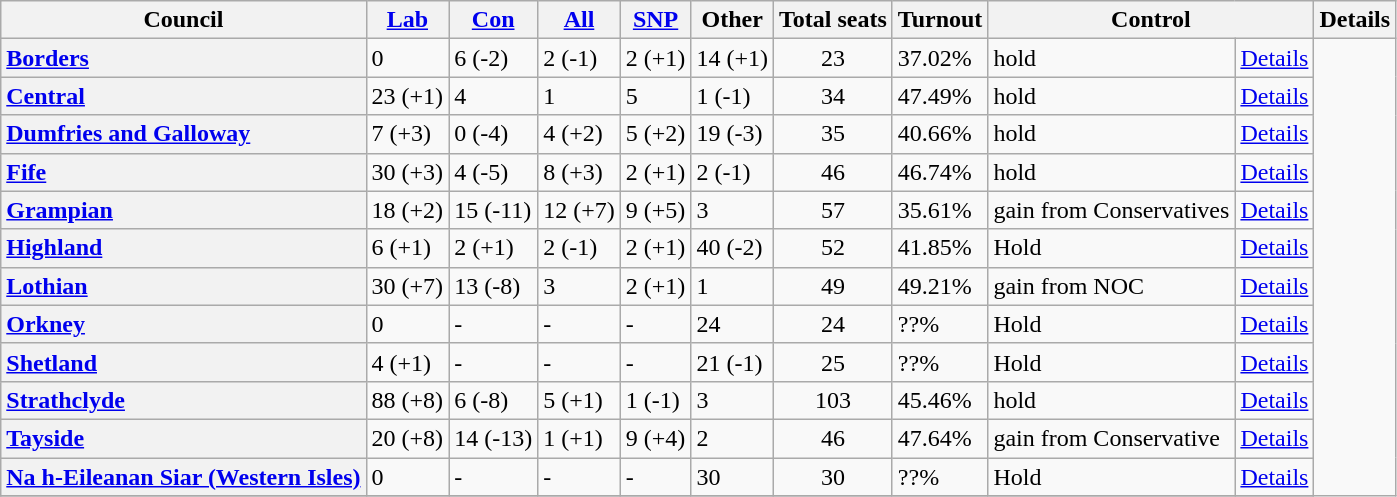<table class="wikitable">
<tr>
<th scope="col">Council</th>
<th scope="col"><a href='#'>Lab</a></th>
<th scope="col"><a href='#'>Con</a></th>
<th scope="col"><a href='#'>All</a></th>
<th scope="col"><a href='#'>SNP</a></th>
<th scope="col">Other</th>
<th scope="col">Total seats</th>
<th scope="col">Turnout</th>
<th scope="col" colspan=2>Control<br></th>
<th scope="col">Details</th>
</tr>
<tr>
<th scope="row" style="text-align: left;"><a href='#'>Borders</a></th>
<td>0</td>
<td>6 (-2)</td>
<td>2 (-1)</td>
<td>2 (+1)</td>
<td>14 (+1)</td>
<td style="text-align:center">23</td>
<td>37.02%</td>
<td> hold</td>
<td><a href='#'>Details</a></td>
</tr>
<tr>
<th scope="row" style="text-align: left;"><a href='#'>Central</a></th>
<td>23 (+1)</td>
<td>4</td>
<td>1</td>
<td>5</td>
<td>1 (-1)</td>
<td style="text-align:center">34</td>
<td>47.49%</td>
<td> hold</td>
<td><a href='#'>Details</a></td>
</tr>
<tr>
<th scope="row" style="text-align: left;"><a href='#'>Dumfries and Galloway</a></th>
<td>7 (+3)</td>
<td>0 (-4)</td>
<td>4 (+2)</td>
<td>5 (+2)</td>
<td>19 (-3)</td>
<td style="text-align:center">35</td>
<td>40.66%</td>
<td> hold</td>
<td><a href='#'>Details</a></td>
</tr>
<tr>
<th scope="row" style="text-align: left;"><a href='#'>Fife</a></th>
<td>30 (+3)</td>
<td>4 (-5)</td>
<td>8 (+3)</td>
<td>2 (+1)</td>
<td>2 (-1)</td>
<td style="text-align:center">46</td>
<td>46.74%</td>
<td> hold</td>
<td><a href='#'>Details</a></td>
</tr>
<tr>
<th scope="row" style="text-align: left;"><a href='#'>Grampian</a></th>
<td>18 (+2)</td>
<td>15 (-11)</td>
<td>12 (+7)</td>
<td>9 (+5)</td>
<td>3</td>
<td style="text-align:center">57</td>
<td>35.61%</td>
<td> gain from Conservatives</td>
<td><a href='#'>Details</a></td>
</tr>
<tr>
<th scope="row" style="text-align: left;"><a href='#'>Highland</a></th>
<td>6 (+1)</td>
<td>2 (+1)</td>
<td>2 (-1)</td>
<td>2 (+1)</td>
<td>40 (-2)</td>
<td style="text-align:center">52</td>
<td>41.85%</td>
<td> Hold</td>
<td><a href='#'>Details</a></td>
</tr>
<tr>
<th scope="row" style="text-align: left;"><a href='#'>Lothian</a></th>
<td>30 (+7)</td>
<td>13 (-8)</td>
<td>3</td>
<td>2 (+1)</td>
<td>1</td>
<td style="text-align:center">49</td>
<td>49.21%</td>
<td> gain from NOC</td>
<td><a href='#'>Details</a></td>
</tr>
<tr>
<th scope="row" style="text-align: left;"><a href='#'>Orkney</a></th>
<td>0</td>
<td>-</td>
<td>-</td>
<td>-</td>
<td>24</td>
<td style="text-align:center">24</td>
<td>??%</td>
<td> Hold</td>
<td><a href='#'>Details</a></td>
</tr>
<tr>
<th scope="row" style="text-align: left;"><a href='#'>Shetland</a></th>
<td>4 (+1)</td>
<td>-</td>
<td>-</td>
<td>-</td>
<td>21 (-1)</td>
<td style="text-align:center">25</td>
<td>??%</td>
<td> Hold</td>
<td><a href='#'>Details</a></td>
</tr>
<tr>
<th scope="row" style="text-align: left;"><a href='#'>Strathclyde</a></th>
<td>88 (+8)</td>
<td>6 (-8)</td>
<td>5 (+1)</td>
<td>1 (-1)</td>
<td>3</td>
<td style="text-align:center">103</td>
<td>45.46%</td>
<td> hold</td>
<td><a href='#'>Details</a></td>
</tr>
<tr>
<th scope="row" style="text-align: left;"><a href='#'>Tayside</a></th>
<td>20 (+8)</td>
<td>14 (-13)</td>
<td>1 (+1)</td>
<td>9 (+4)</td>
<td>2</td>
<td style="text-align:center">46</td>
<td>47.64%</td>
<td> gain from Conservative</td>
<td><a href='#'>Details</a></td>
</tr>
<tr>
<th scope="row" style="text-align: left;"><a href='#'>Na h-Eileanan Siar (Western Isles)</a></th>
<td>0</td>
<td>-</td>
<td>-</td>
<td>-</td>
<td>30</td>
<td style="text-align:center">30</td>
<td>??%</td>
<td> Hold</td>
<td><a href='#'>Details</a></td>
</tr>
<tr>
</tr>
</table>
